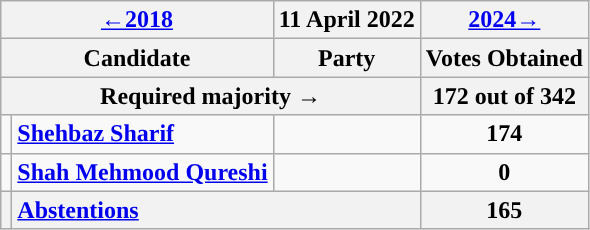<table class="wikitable">
<tr>
<th colspan=2><a href='#'>←2018</a></th>
<th>11 April 2022</th>
<th colspan=2><a href='#'>2024→</a></th>
</tr>
<tr>
<th colspan=2>Candidate</th>
<th>Party</th>
<th>Votes Obtained</th>
</tr>
<tr>
<th colspan=3>Required majority →</th>
<th>172 out of 342</th>
</tr>
<tr>
<td></td>
<td><strong><a href='#'>Shehbaz Sharif</a></strong></td>
<td></td>
<td style="text-align:center;"><strong>174</strong></td>
</tr>
<tr>
<td></td>
<td><strong><a href='#'>Shah Mehmood Qureshi</a></strong></td>
<td></td>
<td style="text-align:center;"><strong>0</strong><br></td>
</tr>
<tr class=sortbottom style="background:#f2f2f2; font-weight:bold">
<td></td>
<td colspan=2><a href='#'>Abstentions</a></td>
<td style="text-align:center;">165</td>
</tr>
</table>
